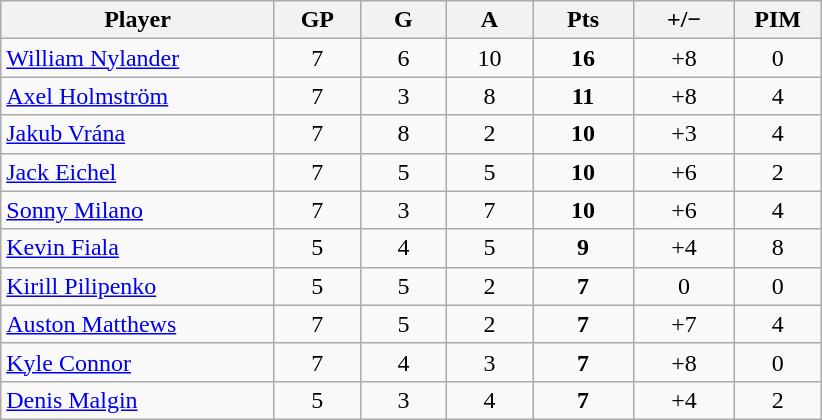<table class="wikitable sortable" style="text-align:center;">
<tr>
<th width="175px">Player</th>
<th width="50px">GP</th>
<th width="50px">G</th>
<th width="50px">A</th>
<th width="60px">Pts</th>
<th width="60px">+/−</th>
<th width="50px">PIM</th>
</tr>
<tr>
<td style="text-align:left;"> <a href='#'>William Nylander</a></td>
<td>7</td>
<td>6</td>
<td>10</td>
<td><strong>16</strong></td>
<td>+8</td>
<td>0</td>
</tr>
<tr>
<td style="text-align:left;"> <a href='#'>Axel Holmström</a></td>
<td>7</td>
<td>3</td>
<td>8</td>
<td><strong>11</strong></td>
<td>+8</td>
<td>4</td>
</tr>
<tr>
<td style="text-align:left;"> <a href='#'>Jakub Vrána</a></td>
<td>7</td>
<td>8</td>
<td>2</td>
<td><strong>10</strong></td>
<td>+3</td>
<td>4</td>
</tr>
<tr>
<td style="text-align:left;"> <a href='#'>Jack Eichel</a></td>
<td>7</td>
<td>5</td>
<td>5</td>
<td><strong>10</strong></td>
<td>+6</td>
<td>2</td>
</tr>
<tr>
<td style="text-align:left;"> <a href='#'>Sonny Milano</a></td>
<td>7</td>
<td>3</td>
<td>7</td>
<td><strong>10</strong></td>
<td>+6</td>
<td>4</td>
</tr>
<tr>
<td style="text-align:left;"> <a href='#'>Kevin Fiala</a></td>
<td>5</td>
<td>4</td>
<td>5</td>
<td><strong>9</strong></td>
<td>+4</td>
<td>8</td>
</tr>
<tr>
<td style="text-align:left;"> <a href='#'>Kirill Pilipenko</a></td>
<td>5</td>
<td>5</td>
<td>2</td>
<td><strong>7</strong></td>
<td>0</td>
<td>0</td>
</tr>
<tr>
<td style="text-align:left;"> <a href='#'>Auston Matthews</a></td>
<td>7</td>
<td>5</td>
<td>2</td>
<td><strong>7</strong></td>
<td>+7</td>
<td>4</td>
</tr>
<tr>
<td style="text-align:left;"> <a href='#'>Kyle Connor</a></td>
<td>7</td>
<td>4</td>
<td>3</td>
<td><strong>7</strong></td>
<td>+8</td>
<td>0</td>
</tr>
<tr>
<td style="text-align:left;"> <a href='#'>Denis Malgin</a></td>
<td>5</td>
<td>3</td>
<td>4</td>
<td><strong>7</strong></td>
<td>+4</td>
<td>2</td>
</tr>
</table>
